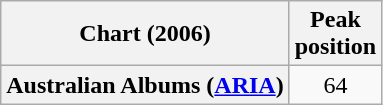<table class="wikitable plainrowheaders">
<tr>
<th scope="col">Chart (2006)</th>
<th scope="col">Peak<br>position</th>
</tr>
<tr>
<th scope="row">Australian Albums (<a href='#'>ARIA</a>)</th>
<td style="text-align:center;">64</td>
</tr>
</table>
